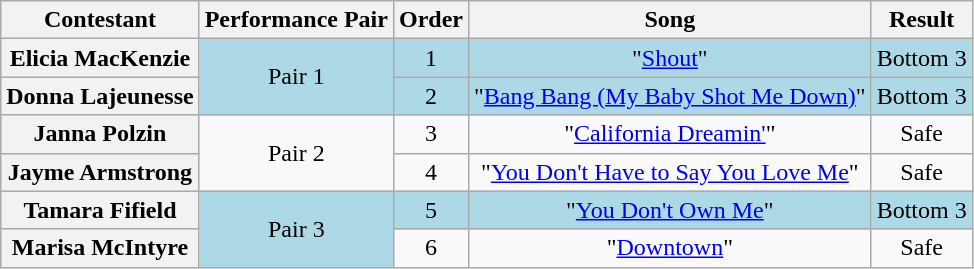<table class="wikitable plainrowheaders" style="text-align:center;">
<tr>
<th scope="col">Contestant</th>
<th scope="col">Performance Pair</th>
<th scope="col">Order</th>
<th scope="col">Song</th>
<th scope="col">Result</th>
</tr>
<tr style="background:lightblue;">
<th scope="row">Elicia MacKenzie</th>
<td rowspan="2">Pair 1</td>
<td>1</td>
<td>"<a href='#'>Shout</a>"</td>
<td>Bottom 3</td>
</tr>
<tr style="background:lightblue;">
<th scope="row">Donna Lajeunesse</th>
<td>2</td>
<td>"<a href='#'>Bang Bang (My Baby Shot Me Down)</a>"</td>
<td>Bottom 3</td>
</tr>
<tr>
<th scope="row">Janna Polzin</th>
<td rowspan="2">Pair 2</td>
<td>3</td>
<td>"<a href='#'>California Dreamin'</a>"</td>
<td>Safe</td>
</tr>
<tr>
<th scope="row">Jayme Armstrong</th>
<td>4</td>
<td>"<a href='#'>You Don't Have to Say You Love Me</a>"</td>
<td>Safe</td>
</tr>
<tr style="background:lightblue;">
<th scope="row">Tamara Fifield</th>
<td rowspan="2">Pair 3</td>
<td>5</td>
<td>"<a href='#'>You Don't Own Me</a>"</td>
<td>Bottom 3</td>
</tr>
<tr>
<th scope="row">Marisa McIntyre</th>
<td>6</td>
<td>"<a href='#'>Downtown</a>"</td>
<td>Safe</td>
</tr>
</table>
